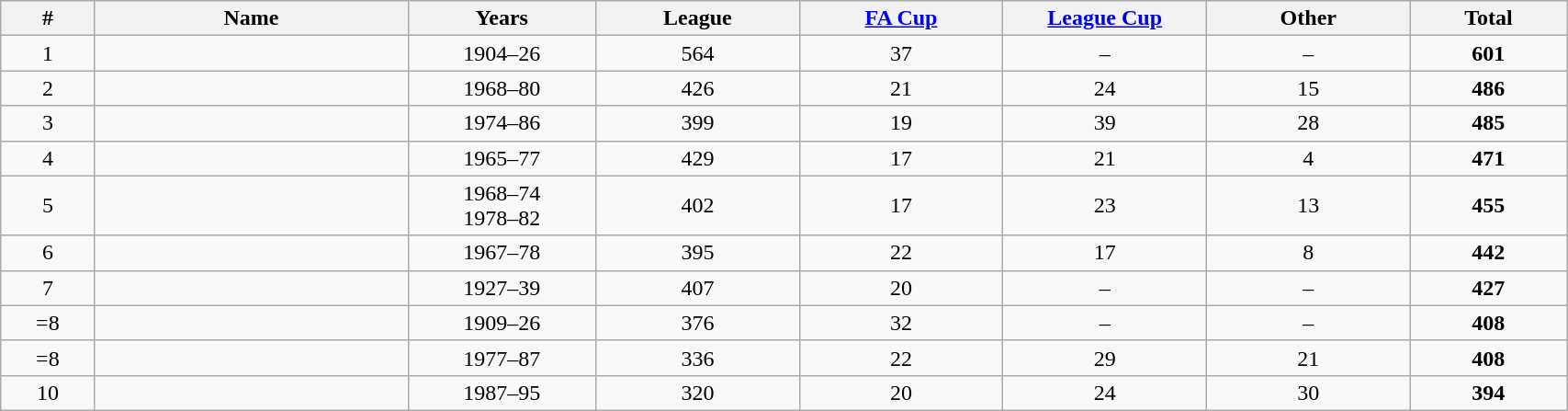<table class="wikitable sortable" style="text-align: center;" width = 90%;>
<tr>
<th width=6%>#</th>
<th width=20%>Name</th>
<th width=12%>Years</th>
<th width=13%>League</th>
<th width=13%><a href='#'>FA Cup</a></th>
<th width=13%><a href='#'>League Cup</a></th>
<th width=13%>Other</th>
<th width=13%>Total</th>
</tr>
<tr>
<td>1</td>
<td style="text-align:left;"></td>
<td>1904–26</td>
<td>564</td>
<td>37</td>
<td>–</td>
<td>–</td>
<td><strong>601</strong></td>
</tr>
<tr>
<td>2</td>
<td style="text-align:left;"></td>
<td>1968–80</td>
<td>426</td>
<td>21</td>
<td>24</td>
<td>15</td>
<td><strong>486</strong></td>
</tr>
<tr>
<td>3</td>
<td style="text-align:left;"></td>
<td>1974–86</td>
<td>399</td>
<td>19</td>
<td>39</td>
<td>28</td>
<td><strong>485</strong></td>
</tr>
<tr>
<td>4</td>
<td style="text-align:left;"></td>
<td>1965–77</td>
<td>429</td>
<td>17</td>
<td>21</td>
<td>4</td>
<td><strong>471</strong></td>
</tr>
<tr>
<td>5</td>
<td style="text-align:left;"></td>
<td>1968–74<br>1978–82</td>
<td>402</td>
<td>17</td>
<td>23</td>
<td>13</td>
<td><strong>455</strong></td>
</tr>
<tr>
<td>6</td>
<td style="text-align:left;"></td>
<td>1967–78</td>
<td>395</td>
<td>22</td>
<td>17</td>
<td>8</td>
<td><strong>442</strong></td>
</tr>
<tr>
<td>7</td>
<td style="text-align:left;"></td>
<td>1927–39</td>
<td>407</td>
<td>20</td>
<td>–</td>
<td>–</td>
<td><strong>427</strong></td>
</tr>
<tr>
<td>=8</td>
<td style="text-align:left;"></td>
<td>1909–26</td>
<td>376</td>
<td>32</td>
<td>–</td>
<td>–</td>
<td><strong>408</strong></td>
</tr>
<tr>
<td>=8</td>
<td style="text-align:left;"></td>
<td>1977–87</td>
<td>336</td>
<td>22</td>
<td>29</td>
<td>21</td>
<td><strong>408</strong></td>
</tr>
<tr>
<td>10</td>
<td style="text-align:left;"></td>
<td>1987–95</td>
<td>320</td>
<td>20</td>
<td>24</td>
<td>30</td>
<td><strong>394</strong></td>
</tr>
</table>
